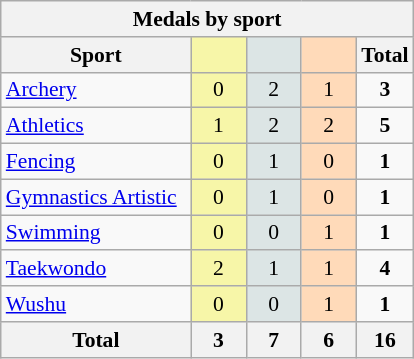<table class="wikitable" style="font-size:90%; text-align:center;">
<tr>
<th colspan=5>Medals by sport</th>
</tr>
<tr>
<th width=120>Sport</th>
<th scope="col" width=30 style="background:#F7F6A8;"></th>
<th scope="col" width=30 style="background:#DCE5E5;"></th>
<th scope="col" width=30 style="background:#FFDAB9;"></th>
<th width=30>Total</th>
</tr>
<tr>
<td align=left><a href='#'>Archery</a></td>
<td style="background:#F7F6A8;">0</td>
<td style="background:#DCE5E5;">2</td>
<td style="background:#FFDAB9;">1</td>
<td><strong>3</strong></td>
</tr>
<tr>
<td align=left><a href='#'>Athletics</a></td>
<td style="background:#F7F6A8;">1</td>
<td style="background:#DCE5E5;">2</td>
<td style="background:#FFDAB9;">2</td>
<td><strong>5</strong></td>
</tr>
<tr>
<td align=left><a href='#'>Fencing</a></td>
<td style="background:#F7F6A8;">0</td>
<td style="background:#DCE5E5;">1</td>
<td style="background:#FFDAB9;">0</td>
<td><strong>1</strong></td>
</tr>
<tr>
<td align=left><a href='#'>Gymnastics Artistic</a></td>
<td style="background:#F7F6A8;">0</td>
<td style="background:#DCE5E5;">1</td>
<td style="background:#FFDAB9;">0</td>
<td><strong>1</strong></td>
</tr>
<tr>
<td align=left><a href='#'>Swimming</a></td>
<td style="background:#F7F6A8;">0</td>
<td style="background:#DCE5E5;">0</td>
<td style="background:#FFDAB9;">1</td>
<td><strong>1</strong></td>
</tr>
<tr>
<td align=left><a href='#'>Taekwondo</a></td>
<td style="background:#F7F6A8;">2</td>
<td style="background:#DCE5E5;">1</td>
<td style="background:#FFDAB9;">1</td>
<td><strong>4</strong></td>
</tr>
<tr>
<td align=left><a href='#'>Wushu</a></td>
<td style="background:#F7F6A8;">0</td>
<td style="background:#DCE5E5;">0</td>
<td style="background:#FFDAB9;">1</td>
<td><strong>1</strong></td>
</tr>
<tr class="sortbottom">
<th>Total</th>
<th>3</th>
<th>7</th>
<th>6</th>
<th>16</th>
</tr>
</table>
